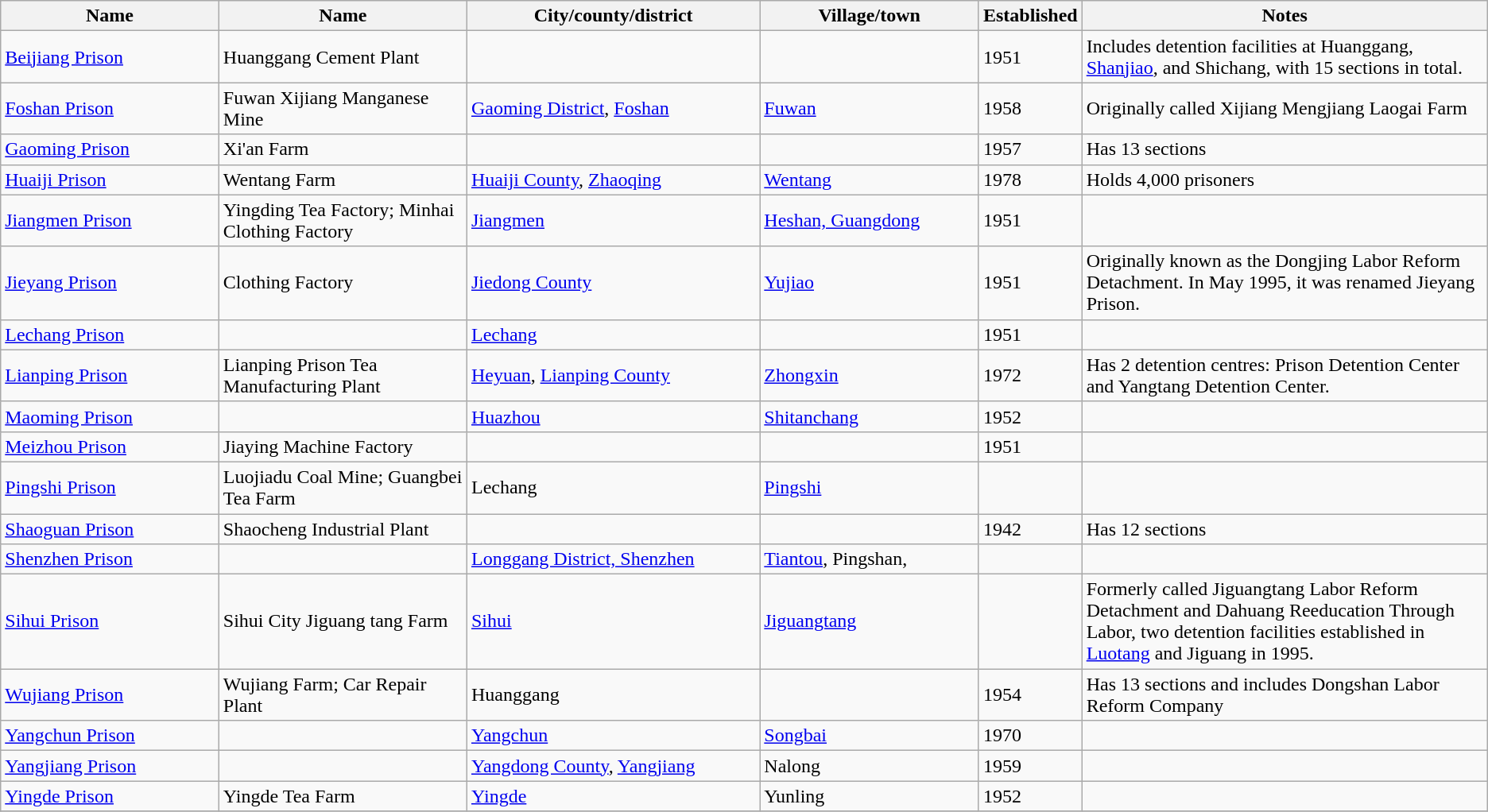<table class="wikitable">
<tr>
<th width=15%>Name</th>
<th width=17%>Name</th>
<th width=20%>City/county/district</th>
<th width=15%>Village/town</th>
<th width=5%>Established</th>
<th width=28%>Notes</th>
</tr>
<tr>
<td><a href='#'>Beijiang Prison</a></td>
<td>Huanggang Cement Plant</td>
<td></td>
<td></td>
<td>1951</td>
<td>Includes detention facilities at Huanggang, <a href='#'>Shanjiao</a>, and Shichang, with 15 sections in total.</td>
</tr>
<tr>
<td><a href='#'>Foshan Prison</a></td>
<td>Fuwan Xijiang Manganese Mine</td>
<td><a href='#'>Gaoming District</a>, <a href='#'>Foshan</a></td>
<td><a href='#'>Fuwan</a></td>
<td>1958</td>
<td>Originally called Xijiang Mengjiang Laogai Farm</td>
</tr>
<tr>
<td><a href='#'>Gaoming Prison</a></td>
<td>Xi'an Farm</td>
<td></td>
<td></td>
<td>1957</td>
<td>Has 13 sections</td>
</tr>
<tr>
<td><a href='#'>Huaiji Prison</a></td>
<td>Wentang Farm</td>
<td><a href='#'>Huaiji County</a>, <a href='#'>Zhaoqing</a></td>
<td><a href='#'>Wentang</a></td>
<td>1978</td>
<td>Holds 4,000 prisoners</td>
</tr>
<tr>
<td><a href='#'>Jiangmen Prison</a></td>
<td>Yingding Tea Factory; Minhai Clothing Factory</td>
<td><a href='#'>Jiangmen</a></td>
<td><a href='#'>Heshan, Guangdong</a></td>
<td>1951</td>
<td></td>
</tr>
<tr>
<td><a href='#'>Jieyang Prison</a></td>
<td>Clothing Factory</td>
<td><a href='#'>Jiedong County</a></td>
<td><a href='#'>Yujiao</a></td>
<td>1951</td>
<td>Originally known as the Dongjing Labor Reform Detachment. In May 1995, it was renamed Jieyang Prison.</td>
</tr>
<tr>
<td><a href='#'>Lechang Prison</a></td>
<td></td>
<td><a href='#'>Lechang</a></td>
<td></td>
<td>1951</td>
<td></td>
</tr>
<tr>
<td><a href='#'>Lianping Prison</a></td>
<td>Lianping Prison Tea Manufacturing Plant</td>
<td><a href='#'>Heyuan</a>, <a href='#'>Lianping County</a></td>
<td><a href='#'>Zhongxin</a></td>
<td>1972</td>
<td>Has 2 detention centres: Prison Detention Center and Yangtang Detention Center.</td>
</tr>
<tr>
<td><a href='#'>Maoming Prison</a></td>
<td></td>
<td><a href='#'>Huazhou</a></td>
<td><a href='#'>Shitanchang</a></td>
<td>1952</td>
<td></td>
</tr>
<tr>
<td><a href='#'>Meizhou Prison</a></td>
<td>Jiaying Machine Factory</td>
<td></td>
<td></td>
<td>1951</td>
<td></td>
</tr>
<tr>
<td><a href='#'>Pingshi Prison</a></td>
<td>Luojiadu Coal Mine; Guangbei Tea Farm</td>
<td>Lechang</td>
<td><a href='#'>Pingshi</a></td>
<td></td>
<td></td>
</tr>
<tr>
<td><a href='#'>Shaoguan Prison</a></td>
<td>Shaocheng Industrial Plant</td>
<td></td>
<td></td>
<td>1942</td>
<td>Has 12 sections</td>
</tr>
<tr>
<td><a href='#'>Shenzhen Prison</a></td>
<td></td>
<td><a href='#'>Longgang District, Shenzhen</a></td>
<td><a href='#'>Tiantou</a>, Pingshan,</td>
<td></td>
<td></td>
</tr>
<tr>
<td><a href='#'>Sihui Prison</a></td>
<td>Sihui City Jiguang tang Farm</td>
<td><a href='#'>Sihui</a></td>
<td><a href='#'>Jiguangtang</a></td>
<td></td>
<td>Formerly called Jiguangtang Labor Reform Detachment and Dahuang Reeducation Through Labor, two detention facilities established in <a href='#'>Luotang</a> and Jiguang in 1995.</td>
</tr>
<tr>
<td><a href='#'>Wujiang Prison</a></td>
<td>Wujiang Farm; Car Repair Plant</td>
<td>Huanggang</td>
<td></td>
<td>1954</td>
<td>Has 13 sections and includes Dongshan Labor Reform Company</td>
</tr>
<tr>
<td><a href='#'>Yangchun Prison</a></td>
<td></td>
<td><a href='#'>Yangchun</a></td>
<td><a href='#'>Songbai</a></td>
<td>1970</td>
<td></td>
</tr>
<tr>
<td><a href='#'>Yangjiang Prison</a></td>
<td></td>
<td><a href='#'>Yangdong County</a>, <a href='#'>Yangjiang</a></td>
<td>Nalong</td>
<td>1959</td>
<td></td>
</tr>
<tr>
<td><a href='#'>Yingde Prison</a></td>
<td>Yingde Tea Farm</td>
<td><a href='#'>Yingde</a></td>
<td>Yunling</td>
<td>1952</td>
<td></td>
</tr>
<tr>
</tr>
</table>
